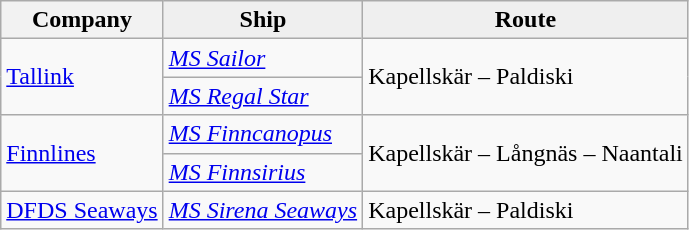<table class="wikitable">
<tr>
<th>Company</th>
<th style="background: #efefef; border-bottom: 1px;">Ship</th>
<th style="background: #efefef; border-bottom: 1px;">Route</th>
</tr>
<tr>
<td rowspan="2"> <a href='#'>Tallink</a></td>
<td rowspan="1"><em><a href='#'>MS Sailor</a></em></td>
<td rowspan="2">Kapellskär – Paldiski</td>
</tr>
<tr>
<td rowspan="1"><em><a href='#'>MS Regal Star</a></em></td>
</tr>
<tr>
<td rowspan="2"> <a href='#'>Finnlines</a></td>
<td rowspan="1"><em><a href='#'>MS Finncanopus</a></em></td>
<td rowspan="2">Kapellskär – Långnäs – Naantali</td>
</tr>
<tr>
<td rowspan="1"><em><a href='#'>MS Finnsirius</a></em></td>
</tr>
<tr>
<td rowspan="1"> <a href='#'>DFDS Seaways</a></td>
<td rowspan="1"><em><a href='#'>MS Sirena Seaways</a></em></td>
<td rowspan="1">Kapellskär – Paldiski</td>
</tr>
</table>
